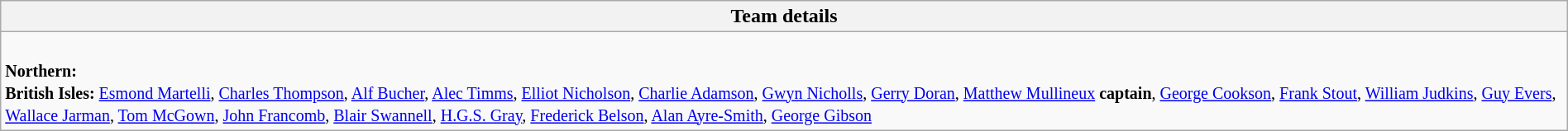<table class="wikitable collapsible collapsed" style="width:100%">
<tr>
<th>Team details</th>
</tr>
<tr>
<td><br><small><strong>Northern:</strong><br>
<strong>British Isles:</strong> <a href='#'>Esmond Martelli</a>, <a href='#'>Charles Thompson</a>, <a href='#'>Alf Bucher</a>, <a href='#'>Alec Timms</a>, <a href='#'>Elliot Nicholson</a>, <a href='#'>Charlie Adamson</a>, <a href='#'>Gwyn Nicholls</a>, <a href='#'>Gerry Doran</a>, <a href='#'>Matthew Mullineux</a> <strong>captain</strong>, <a href='#'>George Cookson</a>, <a href='#'>Frank Stout</a>, <a href='#'>William Judkins</a>, <a href='#'>Guy Evers</a>, <a href='#'>Wallace Jarman</a>, <a href='#'>Tom McGown</a>, <a href='#'>John Francomb</a>, <a href='#'>Blair Swannell</a>, <a href='#'>H.G.S. Gray</a>, <a href='#'>Frederick Belson</a>, <a href='#'>Alan Ayre-Smith</a>, <a href='#'>George Gibson</a></small></td>
</tr>
</table>
